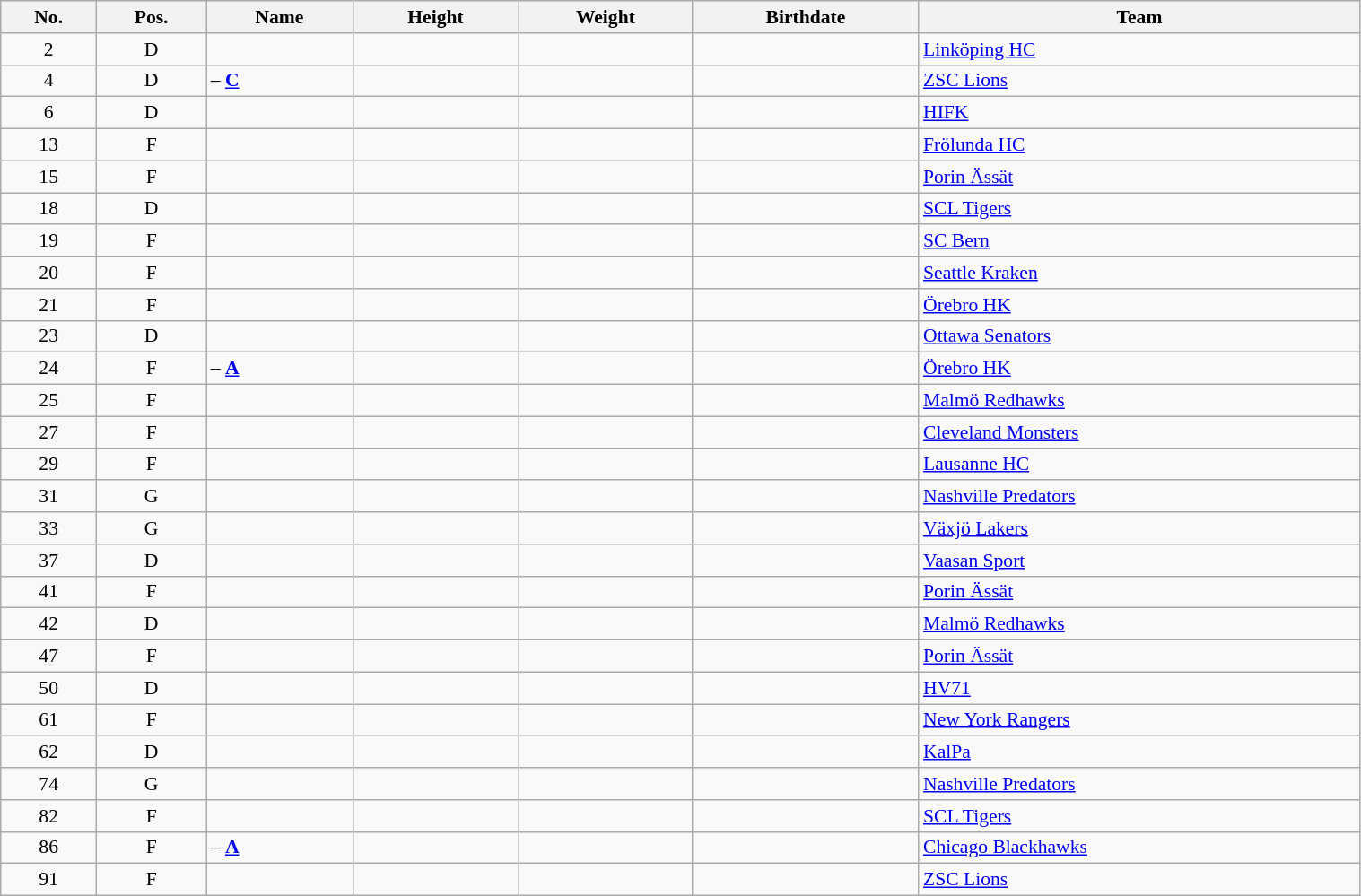<table width="80%" class="wikitable sortable" style="font-size: 90%; text-align: center;">
<tr>
<th>No.</th>
<th>Pos.</th>
<th>Name</th>
<th>Height</th>
<th>Weight</th>
<th>Birthdate</th>
<th>Team</th>
</tr>
<tr>
<td>2</td>
<td>D</td>
<td align=left></td>
<td></td>
<td></td>
<td></td>
<td style="text-align:left;"> <a href='#'>Linköping HC</a></td>
</tr>
<tr>
<td>4</td>
<td>D</td>
<td align=left> – <strong><a href='#'>C</a></strong></td>
<td></td>
<td></td>
<td></td>
<td style="text-align:left;"> <a href='#'>ZSC Lions</a></td>
</tr>
<tr>
<td>6</td>
<td>D</td>
<td align=left></td>
<td></td>
<td></td>
<td></td>
<td style="text-align:left;"> <a href='#'>HIFK</a></td>
</tr>
<tr>
<td>13</td>
<td>F</td>
<td align=left></td>
<td></td>
<td></td>
<td></td>
<td style="text-align:left;"> <a href='#'>Frölunda HC</a></td>
</tr>
<tr>
<td>15</td>
<td>F</td>
<td align=left></td>
<td></td>
<td></td>
<td></td>
<td style="text-align:left;"> <a href='#'>Porin Ässät</a></td>
</tr>
<tr>
<td>18</td>
<td>D</td>
<td align=left></td>
<td></td>
<td></td>
<td></td>
<td style="text-align:left;"> <a href='#'>SCL Tigers</a></td>
</tr>
<tr>
<td>19</td>
<td>F</td>
<td align=left></td>
<td></td>
<td></td>
<td></td>
<td style="text-align:left;"> <a href='#'>SC Bern</a></td>
</tr>
<tr>
<td>20</td>
<td>F</td>
<td align=left></td>
<td></td>
<td></td>
<td></td>
<td style="text-align:left;"> <a href='#'>Seattle Kraken</a></td>
</tr>
<tr>
<td>21</td>
<td>F</td>
<td align=left></td>
<td></td>
<td></td>
<td></td>
<td style="text-align:left;"> <a href='#'>Örebro HK</a></td>
</tr>
<tr>
<td>23</td>
<td>D</td>
<td align=left></td>
<td></td>
<td></td>
<td></td>
<td style="text-align:left;"> <a href='#'>Ottawa Senators</a></td>
</tr>
<tr>
<td>24</td>
<td>F</td>
<td align=left> – <strong><a href='#'>A</a></strong></td>
<td></td>
<td></td>
<td></td>
<td style="text-align:left;"> <a href='#'>Örebro HK</a></td>
</tr>
<tr>
<td>25</td>
<td>F</td>
<td align=left></td>
<td></td>
<td></td>
<td></td>
<td style="text-align:left;"> <a href='#'>Malmö Redhawks</a></td>
</tr>
<tr>
<td>27</td>
<td>F</td>
<td align=left></td>
<td></td>
<td></td>
<td></td>
<td style="text-align:left;"> <a href='#'>Cleveland Monsters</a></td>
</tr>
<tr>
<td>29</td>
<td>F</td>
<td align=left></td>
<td></td>
<td></td>
<td></td>
<td style="text-align:left;"> <a href='#'>Lausanne HC</a></td>
</tr>
<tr>
<td>31</td>
<td>G</td>
<td align=left></td>
<td></td>
<td></td>
<td></td>
<td style="text-align:left;"> <a href='#'>Nashville Predators</a></td>
</tr>
<tr>
<td>33</td>
<td>G</td>
<td align=left></td>
<td></td>
<td></td>
<td></td>
<td style="text-align:left;"> <a href='#'>Växjö Lakers</a></td>
</tr>
<tr>
<td>37</td>
<td>D</td>
<td align=left></td>
<td></td>
<td></td>
<td></td>
<td style="text-align:left;"> <a href='#'>Vaasan Sport</a></td>
</tr>
<tr>
<td>41</td>
<td>F</td>
<td align=left></td>
<td></td>
<td></td>
<td></td>
<td style="text-align:left;"> <a href='#'>Porin Ässät</a></td>
</tr>
<tr>
<td>42</td>
<td>D</td>
<td align=left></td>
<td></td>
<td></td>
<td></td>
<td style="text-align:left;"> <a href='#'>Malmö Redhawks</a></td>
</tr>
<tr>
<td>47</td>
<td>F</td>
<td align=left></td>
<td></td>
<td></td>
<td></td>
<td style="text-align:left;"> <a href='#'>Porin Ässät</a></td>
</tr>
<tr>
<td>50</td>
<td>D</td>
<td align=left></td>
<td></td>
<td></td>
<td></td>
<td style="text-align:left;"> <a href='#'>HV71</a></td>
</tr>
<tr>
<td>61</td>
<td>F</td>
<td align=left></td>
<td></td>
<td></td>
<td></td>
<td style="text-align:left;"> <a href='#'>New York Rangers</a></td>
</tr>
<tr>
<td>62</td>
<td>D</td>
<td align=left></td>
<td></td>
<td></td>
<td></td>
<td style="text-align:left;"> <a href='#'>KalPa</a></td>
</tr>
<tr>
<td>74</td>
<td>G</td>
<td align=left></td>
<td></td>
<td></td>
<td></td>
<td style="text-align:left;"> <a href='#'>Nashville Predators</a></td>
</tr>
<tr>
<td>82</td>
<td>F</td>
<td align=left></td>
<td></td>
<td></td>
<td></td>
<td style="text-align:left;"> <a href='#'>SCL Tigers</a></td>
</tr>
<tr>
<td>86</td>
<td>F</td>
<td align=left> – <strong><a href='#'>A</a></strong></td>
<td></td>
<td></td>
<td></td>
<td style="text-align:left;"> <a href='#'>Chicago Blackhawks</a></td>
</tr>
<tr>
<td>91</td>
<td>F</td>
<td align=left></td>
<td></td>
<td></td>
<td></td>
<td style="text-align:left;"> <a href='#'>ZSC Lions</a></td>
</tr>
</table>
